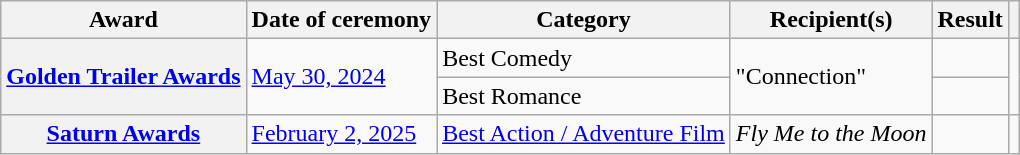<table class="wikitable sortable plainrowheaders">
<tr>
<th scope="col">Award</th>
<th scope="col">Date of ceremony</th>
<th scope="col">Category</th>
<th scope="col">Recipient(s)</th>
<th scope="col">Result</th>
<th class="unsortable" scope="col"></th>
</tr>
<tr>
<th rowspan="2" scope="row"><a href='#'>Golden Trailer Awards</a></th>
<td rowspan="2"><a href='#'>May 30, 2024</a></td>
<td>Best Comedy</td>
<td rowspan="2">"Connection"</td>
<td></td>
<td rowspan="2"></td>
</tr>
<tr>
<td>Best Romance</td>
<td></td>
</tr>
<tr>
<th scope="row"><a href='#'>Saturn Awards</a></th>
<td><a href='#'>February 2, 2025</a></td>
<td><a href='#'>Best Action / Adventure Film</a></td>
<td><em>Fly Me to the Moon</em></td>
<td></td>
<td align="center"></td>
</tr>
</table>
